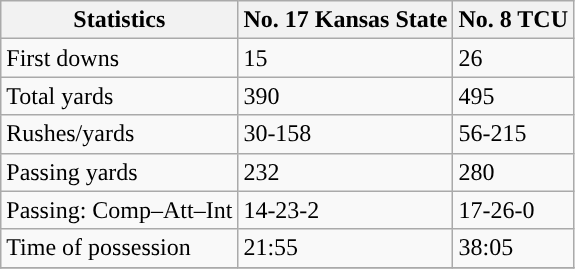<table class="wikitable" style="float: left;">
<tr>
<th>Statistics</th>
<th>No. 17 Kansas State</th>
<th>No. 8 TCU</th>
</tr>
<tr>
<td>First downs</td>
<td>15</td>
<td>26</td>
</tr>
<tr>
<td>Total yards</td>
<td>390</td>
<td>495</td>
</tr>
<tr>
<td>Rushes/yards</td>
<td>30-158</td>
<td>56-215</td>
</tr>
<tr>
<td>Passing yards</td>
<td>232</td>
<td>280</td>
</tr>
<tr>
<td>Passing: Comp–Att–Int</td>
<td>14-23-2</td>
<td>17-26-0</td>
</tr>
<tr>
<td>Time of possession</td>
<td>21:55</td>
<td>38:05</td>
</tr>
<tr>
</tr>
</table>
